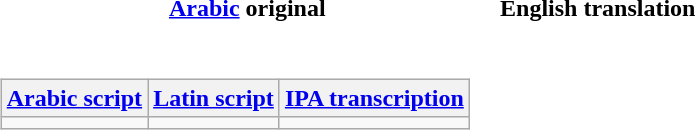<table>
<tr>
<th><a href='#'>Arabic</a> original</th>
<th>English translation</th>
</tr>
<tr style="white-space:nowrap;">
<td><br><table class="wikitable">
<tr>
<th><a href='#'>Arabic script</a></th>
<th><a href='#'>Latin script</a></th>
<th><a href='#'>IPA transcription</a></th>
</tr>
<tr style="vertical-align:top; white-space:nowrap;">
<td></td>
<td></td>
<td></td>
</tr>
</table>
</td>
<td></td>
</tr>
</table>
